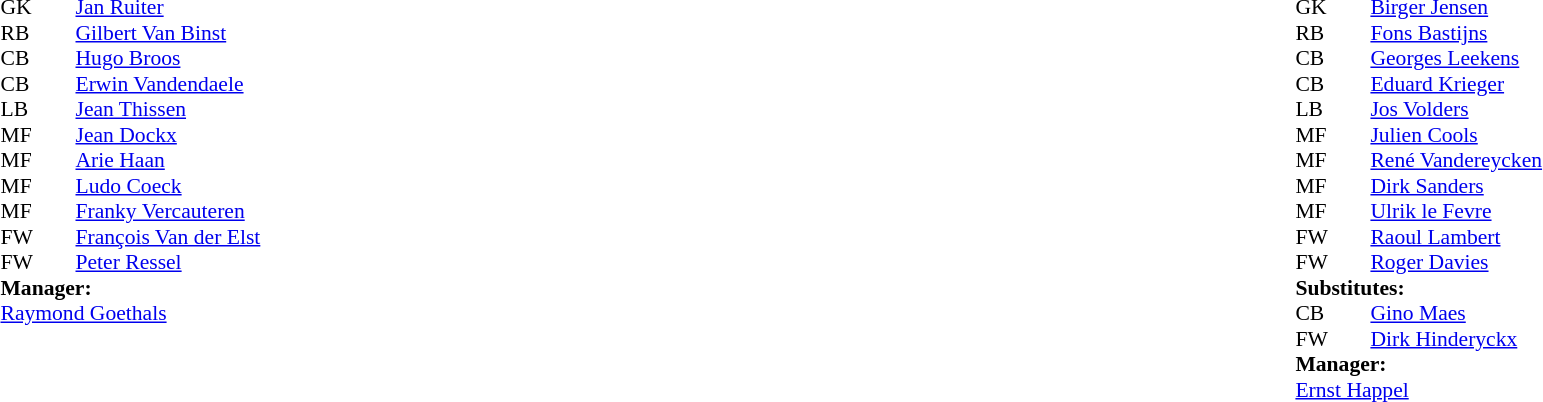<table width="100%">
<tr>
<td valign="top" width="50%"><br><table style="font-size: 90%" cellspacing="0" cellpadding="0">
<tr>
<th width="25"></th>
<th width="25"></th>
</tr>
<tr>
<td>GK</td>
<td></td>
<td> <a href='#'>Jan Ruiter</a></td>
</tr>
<tr>
<td>RB</td>
<td></td>
<td> <a href='#'>Gilbert Van Binst</a></td>
</tr>
<tr>
<td>CB</td>
<td></td>
<td> <a href='#'>Hugo Broos</a></td>
</tr>
<tr>
<td>CB</td>
<td></td>
<td> <a href='#'>Erwin Vandendaele</a></td>
</tr>
<tr>
<td>LB</td>
<td></td>
<td> <a href='#'>Jean Thissen</a></td>
</tr>
<tr>
<td>MF</td>
<td></td>
<td> <a href='#'>Jean Dockx</a></td>
</tr>
<tr>
<td>MF</td>
<td></td>
<td> <a href='#'>Arie Haan</a></td>
</tr>
<tr>
<td>MF</td>
<td></td>
<td> <a href='#'>Ludo Coeck</a></td>
</tr>
<tr>
<td>MF</td>
<td></td>
<td> <a href='#'>Franky Vercauteren</a></td>
</tr>
<tr>
<td>FW</td>
<td></td>
<td> <a href='#'>François Van der Elst</a></td>
</tr>
<tr>
<td>FW</td>
<td></td>
<td> <a href='#'>Peter Ressel</a></td>
</tr>
<tr>
<td colspan=4><strong>Manager:</strong></td>
</tr>
<tr>
<td colspan="4"> <a href='#'>Raymond Goethals</a></td>
</tr>
</table>
</td>
<td valign="top"></td>
<td valign="top" width="50%"><br><table style="font-size: 90%" cellspacing="0" cellpadding="0" align=center>
<tr>
<th width="25"></th>
<th width="25"></th>
</tr>
<tr>
<td>GK</td>
<td></td>
<td> <a href='#'>Birger Jensen</a></td>
</tr>
<tr>
<td>RB</td>
<td></td>
<td> <a href='#'>Fons Bastijns</a></td>
</tr>
<tr>
<td>CB</td>
<td></td>
<td> <a href='#'>Georges Leekens</a></td>
</tr>
<tr>
<td>CB</td>
<td></td>
<td> <a href='#'>Eduard Krieger</a></td>
<td></td>
</tr>
<tr>
<td>LB</td>
<td></td>
<td> <a href='#'>Jos Volders</a></td>
</tr>
<tr>
<td>MF</td>
<td></td>
<td> <a href='#'>Julien Cools</a></td>
</tr>
<tr>
<td>MF</td>
<td></td>
<td> <a href='#'>René Vandereycken</a></td>
</tr>
<tr>
<td>MF</td>
<td></td>
<td> <a href='#'>Dirk Sanders</a></td>
</tr>
<tr>
<td>MF</td>
<td></td>
<td> <a href='#'>Ulrik le Fevre</a></td>
</tr>
<tr>
<td>FW</td>
<td></td>
<td> <a href='#'>Raoul Lambert</a></td>
<td></td>
</tr>
<tr>
<td>FW</td>
<td></td>
<td> <a href='#'>Roger Davies</a></td>
</tr>
<tr>
<td colspan=4><strong>Substitutes:</strong></td>
</tr>
<tr>
<td>CB</td>
<td></td>
<td> <a href='#'>Gino Maes</a></td>
<td></td>
</tr>
<tr>
<td>FW</td>
<td></td>
<td> <a href='#'>Dirk Hinderyckx</a></td>
<td></td>
</tr>
<tr>
<td colspan=4><strong>Manager:</strong></td>
</tr>
<tr>
<td colspan="4"> <a href='#'>Ernst Happel</a></td>
</tr>
</table>
</td>
</tr>
</table>
